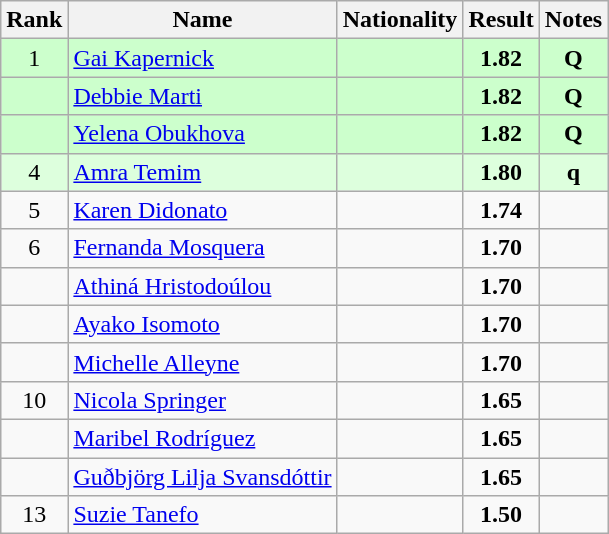<table class="wikitable sortable" style="text-align:center">
<tr>
<th>Rank</th>
<th>Name</th>
<th>Nationality</th>
<th>Result</th>
<th>Notes</th>
</tr>
<tr bgcolor=ccffcc>
<td>1</td>
<td align=left><a href='#'>Gai Kapernick</a></td>
<td align=left></td>
<td><strong>1.82</strong></td>
<td><strong>Q</strong></td>
</tr>
<tr bgcolor=ccffcc>
<td></td>
<td align=left><a href='#'>Debbie Marti</a></td>
<td align=left></td>
<td><strong>1.82</strong></td>
<td><strong>Q</strong></td>
</tr>
<tr bgcolor=ccffcc>
<td></td>
<td align=left><a href='#'>Yelena Obukhova</a></td>
<td align=left></td>
<td><strong>1.82</strong></td>
<td><strong>Q</strong></td>
</tr>
<tr bgcolor=ddffdd>
<td>4</td>
<td align=left><a href='#'>Amra Temim</a></td>
<td align=left></td>
<td><strong>1.80</strong></td>
<td><strong>q</strong></td>
</tr>
<tr>
<td>5</td>
<td align=left><a href='#'>Karen Didonato</a></td>
<td align=left></td>
<td><strong>1.74</strong></td>
<td></td>
</tr>
<tr>
<td>6</td>
<td align=left><a href='#'>Fernanda Mosquera</a></td>
<td align=left></td>
<td><strong>1.70</strong></td>
<td></td>
</tr>
<tr>
<td></td>
<td align=left><a href='#'>Athiná Hristodoúlou</a></td>
<td align=left></td>
<td><strong>1.70</strong></td>
<td></td>
</tr>
<tr>
<td></td>
<td align=left><a href='#'>Ayako Isomoto</a></td>
<td align=left></td>
<td><strong>1.70</strong></td>
<td></td>
</tr>
<tr>
<td></td>
<td align=left><a href='#'>Michelle Alleyne</a></td>
<td align=left></td>
<td><strong>1.70</strong></td>
<td></td>
</tr>
<tr>
<td>10</td>
<td align=left><a href='#'>Nicola Springer</a></td>
<td align=left></td>
<td><strong>1.65</strong></td>
<td></td>
</tr>
<tr>
<td></td>
<td align=left><a href='#'>Maribel Rodríguez</a></td>
<td align=left></td>
<td><strong>1.65</strong></td>
<td></td>
</tr>
<tr>
<td></td>
<td align=left><a href='#'>Guðbjörg Lilja Svansdóttir</a></td>
<td align=left></td>
<td><strong>1.65</strong></td>
<td></td>
</tr>
<tr>
<td>13</td>
<td align=left><a href='#'>Suzie Tanefo</a></td>
<td align=left></td>
<td><strong>1.50</strong></td>
<td></td>
</tr>
</table>
